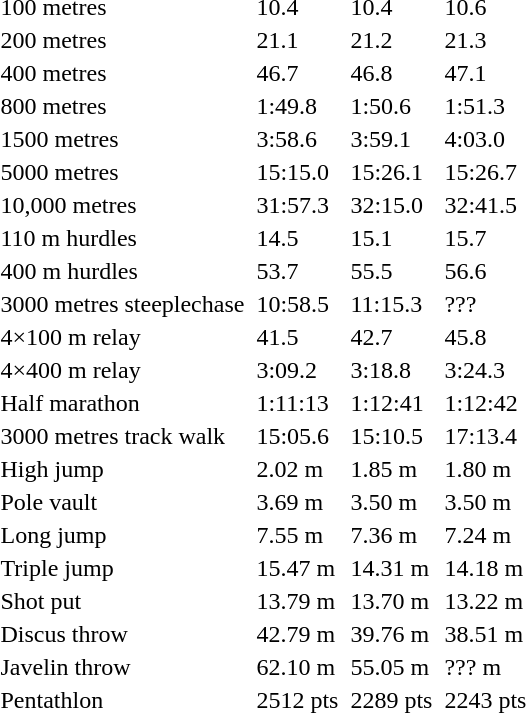<table>
<tr>
<td>100 metres</td>
<td></td>
<td>10.4</td>
<td></td>
<td>10.4</td>
<td></td>
<td>10.6</td>
</tr>
<tr>
<td>200 metres</td>
<td></td>
<td>21.1</td>
<td></td>
<td>21.2</td>
<td></td>
<td>21.3</td>
</tr>
<tr>
<td>400 metres</td>
<td></td>
<td>46.7</td>
<td></td>
<td>46.8</td>
<td></td>
<td>47.1</td>
</tr>
<tr>
<td>800 metres</td>
<td></td>
<td>1:49.8</td>
<td></td>
<td>1:50.6</td>
<td></td>
<td>1:51.3</td>
</tr>
<tr>
<td>1500 metres</td>
<td></td>
<td>3:58.6</td>
<td></td>
<td>3:59.1</td>
<td></td>
<td>4:03.0</td>
</tr>
<tr>
<td>5000 metres</td>
<td></td>
<td>15:15.0</td>
<td></td>
<td>15:26.1</td>
<td></td>
<td>15:26.7</td>
</tr>
<tr>
<td>10,000 metres</td>
<td></td>
<td>31:57.3</td>
<td></td>
<td>32:15.0</td>
<td></td>
<td>32:41.5</td>
</tr>
<tr>
<td>110 m hurdles</td>
<td></td>
<td>14.5</td>
<td></td>
<td>15.1</td>
<td></td>
<td>15.7</td>
</tr>
<tr>
<td>400 m hurdles</td>
<td></td>
<td>53.7</td>
<td></td>
<td>55.5</td>
<td></td>
<td>56.6</td>
</tr>
<tr>
<td>3000 metres steeplechase</td>
<td></td>
<td>10:58.5</td>
<td></td>
<td>11:15.3</td>
<td></td>
<td>???</td>
</tr>
<tr>
<td>4×100 m relay</td>
<td></td>
<td>41.5</td>
<td></td>
<td>42.7</td>
<td></td>
<td>45.8</td>
</tr>
<tr>
<td>4×400 m relay</td>
<td></td>
<td>3:09.2</td>
<td></td>
<td>3:18.8</td>
<td></td>
<td>3:24.3</td>
</tr>
<tr>
<td>Half marathon</td>
<td></td>
<td>1:11:13</td>
<td></td>
<td>1:12:41</td>
<td></td>
<td>1:12:42</td>
</tr>
<tr>
<td>3000 metres track walk</td>
<td></td>
<td>15:05.6</td>
<td></td>
<td>15:10.5</td>
<td></td>
<td>17:13.4</td>
</tr>
<tr>
<td>High jump</td>
<td></td>
<td>2.02 m</td>
<td></td>
<td>1.85 m</td>
<td></td>
<td>1.80 m</td>
</tr>
<tr>
<td>Pole vault</td>
<td></td>
<td>3.69 m</td>
<td></td>
<td>3.50 m</td>
<td></td>
<td>3.50 m</td>
</tr>
<tr>
<td>Long jump</td>
<td></td>
<td>7.55 m</td>
<td></td>
<td>7.36 m</td>
<td></td>
<td>7.24 m</td>
</tr>
<tr>
<td>Triple jump</td>
<td></td>
<td>15.47 m</td>
<td></td>
<td>14.31 m</td>
<td></td>
<td>14.18 m</td>
</tr>
<tr>
<td>Shot put</td>
<td></td>
<td>13.79 m</td>
<td></td>
<td>13.70 m</td>
<td></td>
<td>13.22 m</td>
</tr>
<tr>
<td>Discus throw</td>
<td></td>
<td>42.79 m</td>
<td></td>
<td>39.76 m</td>
<td></td>
<td>38.51 m</td>
</tr>
<tr>
<td>Javelin throw</td>
<td></td>
<td>62.10 m</td>
<td></td>
<td>55.05 m</td>
<td></td>
<td>??? m</td>
</tr>
<tr>
<td>Pentathlon</td>
<td></td>
<td>2512 pts</td>
<td></td>
<td>2289 pts</td>
<td></td>
<td>2243 pts</td>
</tr>
</table>
